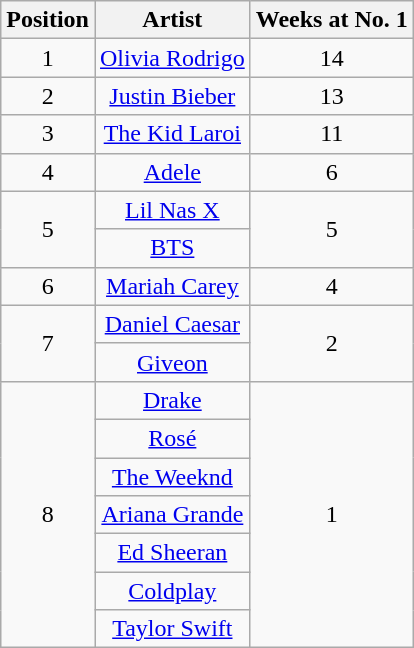<table class="wikitable plainrowheaders" style="text-align:center;">
<tr>
<th>Position</th>
<th>Artist</th>
<th>Weeks at No. 1</th>
</tr>
<tr>
<td>1</td>
<td><a href='#'>Olivia Rodrigo</a></td>
<td>14</td>
</tr>
<tr>
<td>2</td>
<td><a href='#'>Justin Bieber</a></td>
<td>13</td>
</tr>
<tr>
<td>3</td>
<td><a href='#'>The Kid Laroi</a></td>
<td>11</td>
</tr>
<tr>
<td>4</td>
<td><a href='#'>Adele</a></td>
<td>6</td>
</tr>
<tr>
<td rowspan="2">5</td>
<td><a href='#'>Lil Nas X</a></td>
<td rowspan="2">5</td>
</tr>
<tr>
<td><a href='#'>BTS</a></td>
</tr>
<tr>
<td>6</td>
<td><a href='#'>Mariah Carey</a></td>
<td>4</td>
</tr>
<tr>
<td rowspan="2">7</td>
<td><a href='#'>Daniel Caesar</a></td>
<td rowspan="2">2</td>
</tr>
<tr>
<td><a href='#'>Giveon</a></td>
</tr>
<tr>
<td rowspan="7">8</td>
<td><a href='#'>Drake</a></td>
<td rowspan="7">1</td>
</tr>
<tr>
<td><a href='#'>Rosé</a></td>
</tr>
<tr>
<td><a href='#'>The Weeknd</a></td>
</tr>
<tr>
<td><a href='#'>Ariana Grande</a></td>
</tr>
<tr>
<td><a href='#'>Ed Sheeran</a></td>
</tr>
<tr>
<td><a href='#'>Coldplay</a></td>
</tr>
<tr>
<td><a href='#'>Taylor Swift</a></td>
</tr>
</table>
